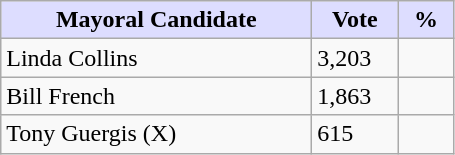<table class="wikitable">
<tr>
<th style="background:#ddf; width:200px;">Mayoral Candidate </th>
<th style="background:#ddf; width:50px;">Vote</th>
<th style="background:#ddf; width:30px;">%</th>
</tr>
<tr>
<td>Linda Collins</td>
<td>3,203</td>
<td></td>
</tr>
<tr>
<td>Bill French</td>
<td>1,863</td>
<td></td>
</tr>
<tr>
<td>Tony Guergis (X)</td>
<td>615</td>
<td></td>
</tr>
</table>
